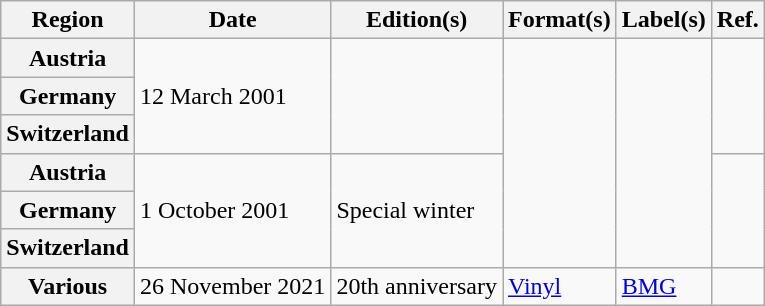<table class="wikitable plainrowheaders">
<tr>
<th>Region</th>
<th>Date</th>
<th>Edition(s)</th>
<th>Format(s)</th>
<th>Label(s)</th>
<th>Ref.</th>
</tr>
<tr>
<th scope="row">Austria</th>
<td rowspan="3">12 March 2001</td>
<td rowspan="3"></td>
<td rowspan="6"></td>
<td rowspan="6"></td>
<td align="center" rowspan="3"></td>
</tr>
<tr>
<th scope="row">Germany</th>
</tr>
<tr>
<th scope="row">Switzerland</th>
</tr>
<tr>
<th scope="row">Austria</th>
<td rowspan="3">1 October 2001</td>
<td rowspan="3">Special winter</td>
<td align="center" rowspan="3"></td>
</tr>
<tr>
<th scope="row">Germany</th>
</tr>
<tr>
<th scope="row">Switzerland</th>
</tr>
<tr>
<th scope="row">Various</th>
<td>26 November 2021</td>
<td>20th anniversary</td>
<td><a href='#'>Vinyl</a></td>
<td><a href='#'>BMG</a></td>
<td align="center"></td>
</tr>
</table>
